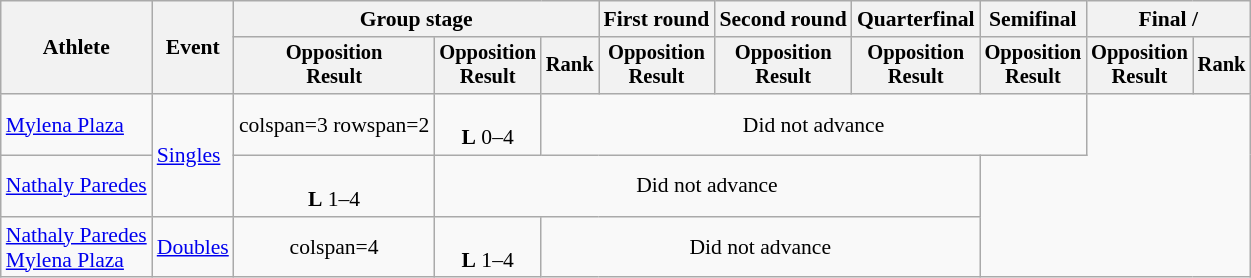<table class=wikitable style=font-size:90%;text-align:center>
<tr>
<th rowspan=2>Athlete</th>
<th rowspan=2>Event</th>
<th colspan=3>Group stage</th>
<th>First round</th>
<th>Second round</th>
<th>Quarterfinal</th>
<th>Semifinal</th>
<th colspan=2>Final / </th>
</tr>
<tr style=font-size:95%>
<th>Opposition<br>Result</th>
<th>Opposition<br>Result</th>
<th>Rank</th>
<th>Opposition<br>Result</th>
<th>Opposition<br>Result</th>
<th>Opposition<br>Result</th>
<th>Opposition<br>Result</th>
<th>Opposition<br>Result</th>
<th>Rank</th>
</tr>
<tr>
<td align=left><a href='#'>Mylena Plaza</a></td>
<td align=left rowspan=2><a href='#'>Singles</a></td>
<td>colspan=3 rowspan=2 </td>
<td><br><strong>L</strong> 0–4</td>
<td colspan=5>Did not advance</td>
</tr>
<tr>
<td align=left><a href='#'>Nathaly Paredes</a></td>
<td><br><strong>L</strong> 1–4</td>
<td colspan=5>Did not advance</td>
</tr>
<tr>
<td align=left><a href='#'>Nathaly Paredes</a><br><a href='#'>Mylena Plaza</a></td>
<td align=left><a href='#'>Doubles</a></td>
<td>colspan=4 </td>
<td><br><strong>L</strong> 1–4</td>
<td colspan=4>Did not advance</td>
</tr>
</table>
